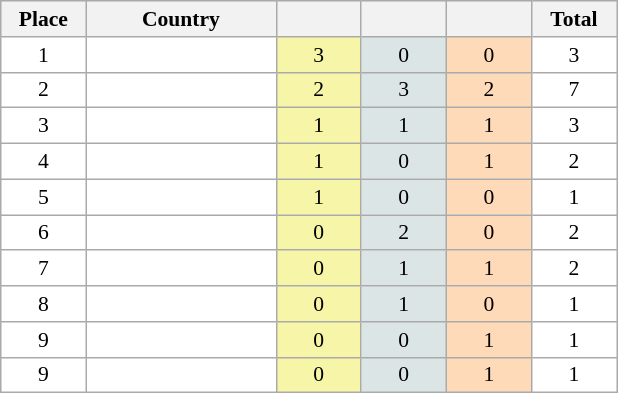<table class=wikitable style="border:1px solid #AAAAAA;font-size:90%">
<tr bgcolor="#EFEFEF">
<th width=50>Place</th>
<th width=120>Country</th>
<th width=50></th>
<th width=50></th>
<th width=50></th>
<th width=50>Total</th>
</tr>
<tr align="center" valign="top" bgcolor="#FFFFFF">
<td>1</td>
<td align="left"></td>
<td style="background:#F7F6A8;">3</td>
<td style="background:#DCE5E5;">0</td>
<td style="background:#FFDAB9;">0</td>
<td>3</td>
</tr>
<tr align="center" valign="top" bgcolor="#FFFFFF">
<td>2</td>
<td align="left"></td>
<td style="background:#F7F6A8;">2</td>
<td style="background:#DCE5E5;">3</td>
<td style="background:#FFDAB9;">2</td>
<td>7</td>
</tr>
<tr align="center" valign="top" bgcolor="#FFFFFF">
<td>3</td>
<td align="left"></td>
<td style="background:#F7F6A8;">1</td>
<td style="background:#DCE5E5;">1</td>
<td style="background:#FFDAB9;">1</td>
<td>3</td>
</tr>
<tr align="center" valign="top" bgcolor="#FFFFFF">
<td>4</td>
<td align="left"></td>
<td style="background:#F7F6A8;">1</td>
<td style="background:#DCE5E5;">0</td>
<td style="background:#FFDAB9;">1</td>
<td>2</td>
</tr>
<tr align="center" valign="top" bgcolor="#FFFFFF">
<td>5</td>
<td align="left"></td>
<td style="background:#F7F6A8;">1</td>
<td style="background:#DCE5E5;">0</td>
<td style="background:#FFDAB9;">0</td>
<td>1</td>
</tr>
<tr align="center" valign="top" bgcolor="#FFFFFF">
<td>6</td>
<td align="left"></td>
<td style="background:#F7F6A8;">0</td>
<td style="background:#DCE5E5;">2</td>
<td style="background:#FFDAB9;">0</td>
<td>2</td>
</tr>
<tr align="center" valign="top" bgcolor="#FFFFFF">
<td>7</td>
<td align="left"></td>
<td style="background:#F7F6A8;">0</td>
<td style="background:#DCE5E5;">1</td>
<td style="background:#FFDAB9;">1</td>
<td>2</td>
</tr>
<tr align="center" valign="top" bgcolor="#FFFFFF">
<td>8</td>
<td align="left"></td>
<td style="background:#F7F6A8;">0</td>
<td style="background:#DCE5E5;">1</td>
<td style="background:#FFDAB9;">0</td>
<td>1</td>
</tr>
<tr align="center" valign="top" bgcolor="#FFFFFF">
<td>9</td>
<td align="left"></td>
<td style="background:#F7F6A8;">0</td>
<td style="background:#DCE5E5;">0</td>
<td style="background:#FFDAB9;">1</td>
<td>1</td>
</tr>
<tr align="center" valign="top" bgcolor="#FFFFFF">
<td>9</td>
<td align="left"></td>
<td style="background:#F7F6A8;">0</td>
<td style="background:#DCE5E5;">0</td>
<td style="background:#FFDAB9;">1</td>
<td>1</td>
</tr>
</table>
